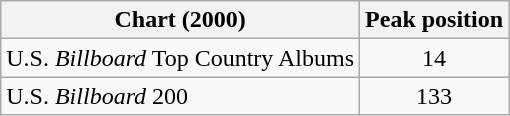<table class="wikitable">
<tr>
<th>Chart (2000)</th>
<th>Peak position</th>
</tr>
<tr>
<td>U.S. <em>Billboard</em> Top Country Albums</td>
<td align="center">14</td>
</tr>
<tr>
<td>U.S. <em>Billboard</em> 200</td>
<td align="center">133</td>
</tr>
</table>
